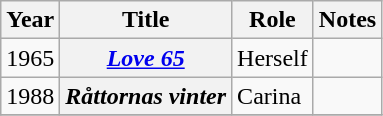<table class="wikitable sortable plainrowheaders">
<tr>
<th scope="col">Year</th>
<th scope="col">Title</th>
<th scope="col">Role</th>
<th scope="col" class="unsortable">Notes</th>
</tr>
<tr>
<td style="text-align:center;">1965</td>
<th scope="row"><em><a href='#'>Love 65</a></em></th>
<td>Herself</td>
<td></td>
</tr>
<tr>
<td style="text-align:center;">1988</td>
<th scope="row"><em>Råttornas vinter</em></th>
<td>Carina</td>
<td></td>
</tr>
<tr>
</tr>
</table>
